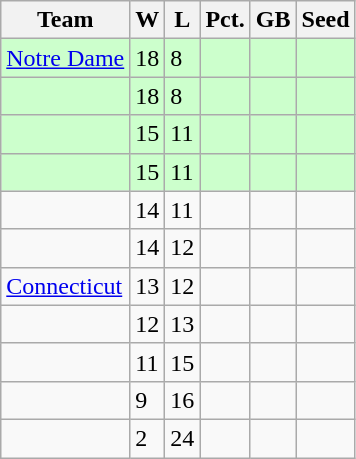<table class=wikitable>
<tr>
<th>Team</th>
<th>W</th>
<th>L</th>
<th>Pct.</th>
<th>GB</th>
<th>Seed</th>
</tr>
<tr bgcolor=#ccffcc>
<td><a href='#'>Notre Dame</a></td>
<td>18</td>
<td>8</td>
<td></td>
<td></td>
<td></td>
</tr>
<tr bgcolor=#ccffcc>
<td></td>
<td>18</td>
<td>8</td>
<td></td>
<td></td>
<td></td>
</tr>
<tr bgcolor=#ccffcc>
<td></td>
<td>15</td>
<td>11</td>
<td></td>
<td></td>
<td></td>
</tr>
<tr bgcolor=#ccffcc>
<td></td>
<td>15</td>
<td>11</td>
<td></td>
<td></td>
<td></td>
</tr>
<tr>
<td></td>
<td>14</td>
<td>11</td>
<td></td>
<td></td>
<td></td>
</tr>
<tr>
<td></td>
<td>14</td>
<td>12</td>
<td></td>
<td></td>
<td></td>
</tr>
<tr>
<td><a href='#'>Connecticut</a></td>
<td>13</td>
<td>12</td>
<td></td>
<td></td>
<td></td>
</tr>
<tr>
<td></td>
<td>12</td>
<td>13</td>
<td></td>
<td></td>
<td></td>
</tr>
<tr>
<td></td>
<td>11</td>
<td>15</td>
<td></td>
<td></td>
<td></td>
</tr>
<tr>
<td></td>
<td>9</td>
<td>16</td>
<td></td>
<td></td>
<td></td>
</tr>
<tr>
<td></td>
<td>2</td>
<td>24</td>
<td></td>
<td></td>
<td></td>
</tr>
</table>
